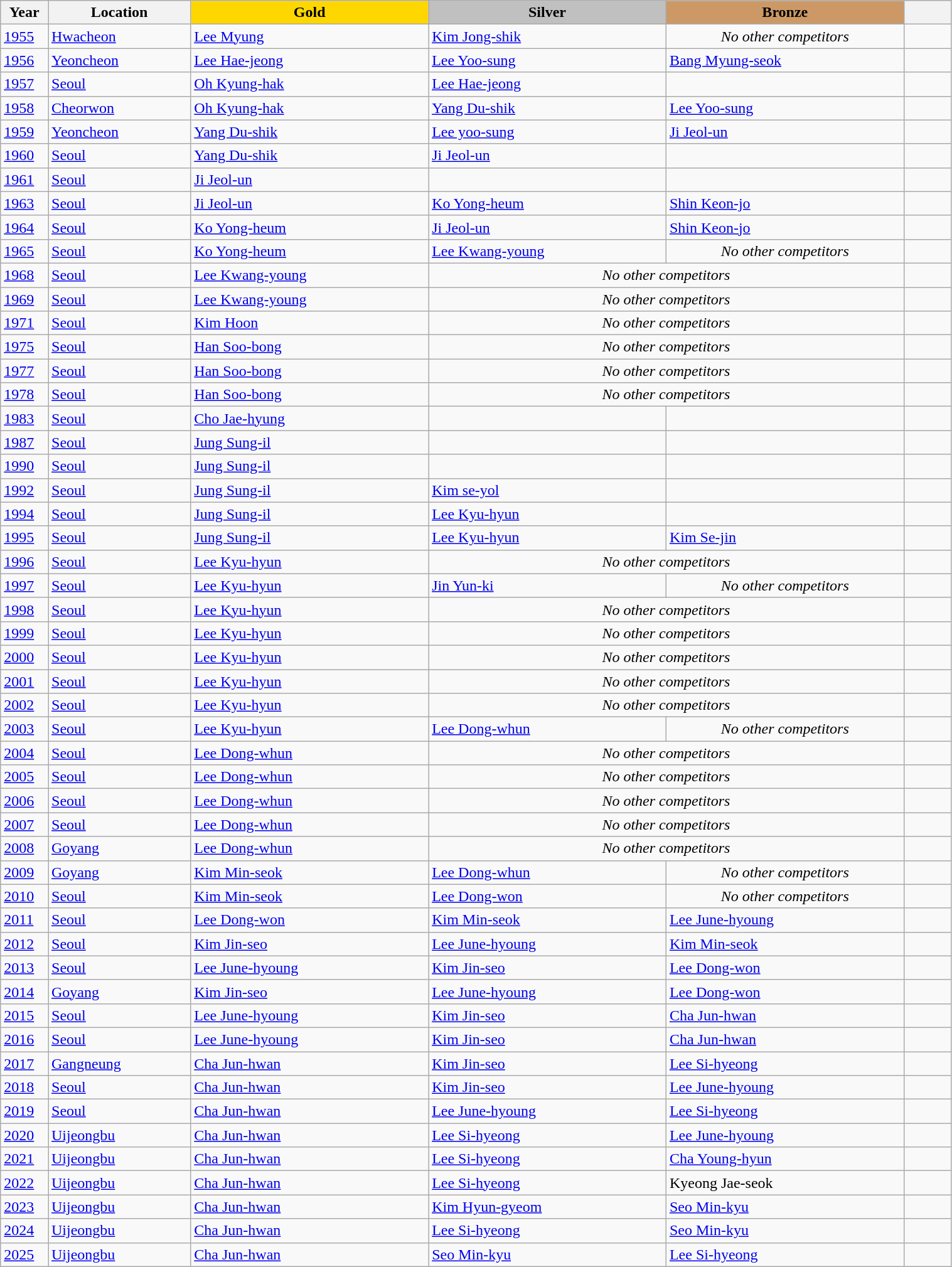<table class="wikitable unsortable" style="text-align:left; width:80%">
<tr>
<th scope="col" style="text-align:center; width:5%">Year</th>
<th scope="col" style="text-align:center; width:15%">Location</th>
<th scope="col" style="text-align:center; width:25%; background:gold">Gold</th>
<th scope="col" style="text-align:center; width:25%; background:silver">Silver</th>
<th scope="col" style="text-align:center; width:25%; background:#c96">Bronze</th>
<th scope="col" style="text-align:center; width:5%"></th>
</tr>
<tr>
<td><a href='#'>1955</a></td>
<td><a href='#'>Hwacheon</a></td>
<td><a href='#'>Lee Myung</a></td>
<td><a href='#'>Kim Jong-shik</a></td>
<td align=center><em>No other competitors</em></td>
<td></td>
</tr>
<tr>
<td><a href='#'>1956</a></td>
<td><a href='#'>Yeoncheon</a></td>
<td><a href='#'>Lee Hae-jeong</a></td>
<td><a href='#'>Lee Yoo-sung</a></td>
<td><a href='#'>Bang Myung-seok</a></td>
<td></td>
</tr>
<tr>
<td><a href='#'>1957</a></td>
<td><a href='#'>Seoul</a></td>
<td><a href='#'>Oh Kyung-hak</a></td>
<td><a href='#'>Lee Hae-jeong</a></td>
<td></td>
<td></td>
</tr>
<tr>
<td><a href='#'>1958</a></td>
<td><a href='#'>Cheorwon</a></td>
<td><a href='#'>Oh Kyung-hak</a></td>
<td><a href='#'>Yang Du-shik</a></td>
<td><a href='#'>Lee Yoo-sung</a></td>
<td></td>
</tr>
<tr>
<td><a href='#'>1959</a></td>
<td><a href='#'>Yeoncheon</a></td>
<td><a href='#'>Yang Du-shik</a></td>
<td><a href='#'>Lee yoo-sung</a></td>
<td><a href='#'>Ji Jeol-un</a></td>
<td></td>
</tr>
<tr>
<td><a href='#'>1960</a></td>
<td><a href='#'>Seoul</a></td>
<td><a href='#'>Yang Du-shik</a></td>
<td><a href='#'>Ji Jeol-un</a></td>
<td></td>
<td></td>
</tr>
<tr>
<td><a href='#'>1961</a></td>
<td><a href='#'>Seoul</a></td>
<td><a href='#'>Ji Jeol-un</a></td>
<td></td>
<td></td>
<td></td>
</tr>
<tr>
<td><a href='#'>1963</a></td>
<td><a href='#'>Seoul</a></td>
<td><a href='#'>Ji Jeol-un</a></td>
<td><a href='#'>Ko Yong-heum</a></td>
<td><a href='#'>Shin Keon-jo</a></td>
<td></td>
</tr>
<tr>
<td><a href='#'>1964</a></td>
<td><a href='#'>Seoul</a></td>
<td><a href='#'>Ko Yong-heum</a></td>
<td><a href='#'>Ji Jeol-un</a></td>
<td><a href='#'>Shin Keon-jo</a></td>
<td></td>
</tr>
<tr>
<td><a href='#'>1965</a></td>
<td><a href='#'>Seoul</a></td>
<td><a href='#'>Ko Yong-heum</a></td>
<td><a href='#'>Lee Kwang-young</a></td>
<td align=center><em>No other competitors</em></td>
<td></td>
</tr>
<tr>
<td><a href='#'>1968</a></td>
<td><a href='#'>Seoul</a></td>
<td><a href='#'>Lee Kwang-young</a></td>
<td colspan=2 align=center><em>No other competitors</em></td>
<td></td>
</tr>
<tr>
<td><a href='#'>1969</a></td>
<td><a href='#'>Seoul</a></td>
<td><a href='#'>Lee Kwang-young</a></td>
<td colspan=2 align=center><em>No other competitors</em></td>
<td></td>
</tr>
<tr>
<td><a href='#'>1971</a></td>
<td><a href='#'>Seoul</a></td>
<td><a href='#'>Kim Hoon</a></td>
<td colspan=2 align=center><em>No other competitors</em></td>
<td></td>
</tr>
<tr>
<td><a href='#'>1975</a></td>
<td><a href='#'>Seoul</a></td>
<td><a href='#'>Han Soo-bong</a></td>
<td colspan=2 align=center><em>No other competitors</em></td>
<td></td>
</tr>
<tr>
<td><a href='#'>1977</a></td>
<td><a href='#'>Seoul</a></td>
<td><a href='#'>Han Soo-bong</a></td>
<td colspan=2 align=center><em>No other competitors</em></td>
<td></td>
</tr>
<tr>
<td><a href='#'>1978</a></td>
<td><a href='#'>Seoul</a></td>
<td><a href='#'>Han Soo-bong</a></td>
<td colspan=2 align=center><em>No other competitors</em></td>
<td></td>
</tr>
<tr>
<td><a href='#'>1983</a></td>
<td><a href='#'>Seoul</a></td>
<td><a href='#'>Cho Jae-hyung</a></td>
<td></td>
<td></td>
<td></td>
</tr>
<tr>
<td><a href='#'>1987</a></td>
<td><a href='#'>Seoul</a></td>
<td><a href='#'>Jung Sung-il</a></td>
<td></td>
<td></td>
<td></td>
</tr>
<tr>
<td><a href='#'>1990</a></td>
<td><a href='#'>Seoul</a></td>
<td><a href='#'>Jung Sung-il</a></td>
<td></td>
<td></td>
<td></td>
</tr>
<tr>
<td><a href='#'>1992</a></td>
<td><a href='#'>Seoul</a></td>
<td><a href='#'>Jung Sung-il</a></td>
<td><a href='#'>Kim se-yol</a></td>
<td></td>
<td></td>
</tr>
<tr>
<td><a href='#'>1994</a></td>
<td><a href='#'>Seoul</a></td>
<td><a href='#'>Jung Sung-il</a></td>
<td><a href='#'>Lee Kyu-hyun</a></td>
<td></td>
<td></td>
</tr>
<tr>
<td><a href='#'>1995</a></td>
<td><a href='#'>Seoul</a></td>
<td><a href='#'>Jung Sung-il</a></td>
<td><a href='#'>Lee Kyu-hyun</a></td>
<td><a href='#'>Kim Se-jin</a></td>
<td></td>
</tr>
<tr>
<td><a href='#'>1996</a></td>
<td><a href='#'>Seoul</a></td>
<td><a href='#'>Lee Kyu-hyun</a></td>
<td colspan=2 align=center><em>No other competitors</em></td>
<td></td>
</tr>
<tr>
<td><a href='#'>1997</a></td>
<td><a href='#'>Seoul</a></td>
<td><a href='#'>Lee Kyu-hyun</a></td>
<td><a href='#'>Jin Yun-ki</a></td>
<td align=center><em>No other competitors</em></td>
<td></td>
</tr>
<tr>
<td><a href='#'>1998</a></td>
<td><a href='#'>Seoul</a></td>
<td><a href='#'>Lee Kyu-hyun</a></td>
<td colspan=2 align=center><em>No other competitors</em></td>
<td></td>
</tr>
<tr>
<td><a href='#'>1999</a></td>
<td><a href='#'>Seoul</a></td>
<td><a href='#'>Lee Kyu-hyun</a></td>
<td colspan=2 align=center><em>No other competitors</em></td>
<td></td>
</tr>
<tr>
<td><a href='#'>2000</a></td>
<td><a href='#'>Seoul</a></td>
<td><a href='#'>Lee Kyu-hyun</a></td>
<td colspan=2 align=center><em>No other competitors</em></td>
<td></td>
</tr>
<tr>
<td><a href='#'>2001</a></td>
<td><a href='#'>Seoul</a></td>
<td><a href='#'>Lee Kyu-hyun</a></td>
<td colspan=2 align=center><em>No other competitors</em></td>
<td></td>
</tr>
<tr>
<td><a href='#'>2002</a></td>
<td><a href='#'>Seoul</a></td>
<td><a href='#'>Lee Kyu-hyun</a></td>
<td colspan=2 align=center><em>No other competitors</em></td>
<td></td>
</tr>
<tr>
<td><a href='#'>2003</a></td>
<td><a href='#'>Seoul</a></td>
<td><a href='#'>Lee Kyu-hyun</a></td>
<td><a href='#'>Lee Dong-whun</a></td>
<td align=center><em>No other competitors</em></td>
<td></td>
</tr>
<tr>
<td><a href='#'>2004</a></td>
<td><a href='#'>Seoul</a></td>
<td><a href='#'>Lee Dong-whun</a></td>
<td colspan=2 align=center><em>No other competitors</em></td>
<td></td>
</tr>
<tr>
<td><a href='#'>2005</a></td>
<td><a href='#'>Seoul</a></td>
<td><a href='#'>Lee Dong-whun</a></td>
<td colspan=2 align=center><em>No other competitors</em></td>
<td></td>
</tr>
<tr>
<td><a href='#'>2006</a></td>
<td><a href='#'>Seoul</a></td>
<td><a href='#'>Lee Dong-whun</a></td>
<td colspan=2 align=center><em>No other competitors</em></td>
<td></td>
</tr>
<tr>
<td><a href='#'>2007</a></td>
<td><a href='#'>Seoul</a></td>
<td><a href='#'>Lee Dong-whun</a></td>
<td colspan=2 align=center><em>No other competitors</em></td>
<td></td>
</tr>
<tr>
<td><a href='#'>2008</a></td>
<td><a href='#'>Goyang</a></td>
<td><a href='#'>Lee Dong-whun</a></td>
<td colspan=2 align=center><em>No other competitors</em></td>
<td></td>
</tr>
<tr>
<td><a href='#'>2009</a></td>
<td><a href='#'>Goyang</a></td>
<td><a href='#'>Kim Min-seok</a></td>
<td><a href='#'>Lee Dong-whun</a></td>
<td align=center><em>No other competitors</em></td>
<td></td>
</tr>
<tr>
<td><a href='#'>2010</a></td>
<td><a href='#'>Seoul</a></td>
<td><a href='#'>Kim Min-seok</a></td>
<td><a href='#'>Lee Dong-won</a></td>
<td align="center"><em>No other competitors</em></td>
<td></td>
</tr>
<tr>
<td><a href='#'>2011</a></td>
<td><a href='#'>Seoul</a></td>
<td><a href='#'>Lee Dong-won</a></td>
<td><a href='#'>Kim Min-seok</a></td>
<td><a href='#'>Lee June-hyoung</a></td>
<td></td>
</tr>
<tr>
<td><a href='#'>2012</a></td>
<td><a href='#'>Seoul</a></td>
<td><a href='#'>Kim Jin-seo</a></td>
<td><a href='#'>Lee June-hyoung</a></td>
<td><a href='#'>Kim Min-seok</a></td>
<td></td>
</tr>
<tr>
<td><a href='#'>2013</a></td>
<td><a href='#'>Seoul</a></td>
<td><a href='#'>Lee June-hyoung</a></td>
<td><a href='#'>Kim Jin-seo</a></td>
<td><a href='#'>Lee Dong-won</a></td>
<td></td>
</tr>
<tr>
<td><a href='#'>2014</a></td>
<td><a href='#'>Goyang</a></td>
<td><a href='#'>Kim Jin-seo</a></td>
<td><a href='#'>Lee June-hyoung</a></td>
<td><a href='#'>Lee Dong-won</a></td>
<td></td>
</tr>
<tr>
<td><a href='#'>2015</a></td>
<td><a href='#'>Seoul</a></td>
<td><a href='#'>Lee June-hyoung</a></td>
<td><a href='#'>Kim Jin-seo</a></td>
<td><a href='#'>Cha Jun-hwan</a></td>
<td></td>
</tr>
<tr>
<td><a href='#'>2016</a></td>
<td><a href='#'>Seoul</a></td>
<td><a href='#'>Lee June-hyoung</a></td>
<td><a href='#'>Kim Jin-seo</a></td>
<td><a href='#'>Cha Jun-hwan</a></td>
<td></td>
</tr>
<tr>
<td><a href='#'>2017</a></td>
<td><a href='#'>Gangneung</a></td>
<td><a href='#'>Cha Jun-hwan</a></td>
<td><a href='#'>Kim Jin-seo</a></td>
<td><a href='#'>Lee Si-hyeong</a></td>
<td></td>
</tr>
<tr>
<td><a href='#'>2018</a></td>
<td><a href='#'>Seoul</a></td>
<td><a href='#'>Cha Jun-hwan</a></td>
<td><a href='#'>Kim Jin-seo</a></td>
<td><a href='#'>Lee June-hyoung</a></td>
<td></td>
</tr>
<tr>
<td><a href='#'>2019</a></td>
<td><a href='#'>Seoul</a></td>
<td><a href='#'>Cha Jun-hwan</a></td>
<td><a href='#'>Lee June-hyoung</a></td>
<td><a href='#'>Lee Si-hyeong</a></td>
<td></td>
</tr>
<tr>
<td><a href='#'>2020</a></td>
<td><a href='#'>Uijeongbu</a></td>
<td><a href='#'>Cha Jun-hwan</a></td>
<td><a href='#'>Lee Si-hyeong</a></td>
<td><a href='#'>Lee June-hyoung</a></td>
<td></td>
</tr>
<tr>
<td><a href='#'>2021</a></td>
<td><a href='#'>Uijeongbu</a></td>
<td><a href='#'>Cha Jun-hwan</a></td>
<td><a href='#'>Lee Si-hyeong</a></td>
<td><a href='#'>Cha Young-hyun</a></td>
<td></td>
</tr>
<tr>
<td><a href='#'>2022</a></td>
<td><a href='#'>Uijeongbu</a></td>
<td><a href='#'>Cha Jun-hwan</a></td>
<td><a href='#'>Lee Si-hyeong</a></td>
<td>Kyeong Jae-seok</td>
<td></td>
</tr>
<tr>
<td><a href='#'>2023</a></td>
<td><a href='#'>Uijeongbu</a></td>
<td><a href='#'>Cha Jun-hwan</a></td>
<td><a href='#'>Kim Hyun-gyeom</a></td>
<td><a href='#'>Seo Min-kyu</a></td>
<td></td>
</tr>
<tr>
<td><a href='#'>2024</a></td>
<td><a href='#'>Uijeongbu</a></td>
<td><a href='#'>Cha Jun-hwan</a></td>
<td><a href='#'>Lee Si-hyeong</a></td>
<td><a href='#'>Seo Min-kyu</a></td>
<td></td>
</tr>
<tr>
<td><a href='#'>2025</a></td>
<td><a href='#'>Uijeongbu</a></td>
<td><a href='#'>Cha Jun-hwan</a></td>
<td><a href='#'>Seo Min-kyu</a></td>
<td><a href='#'>Lee Si-hyeong</a></td>
<td></td>
</tr>
</table>
